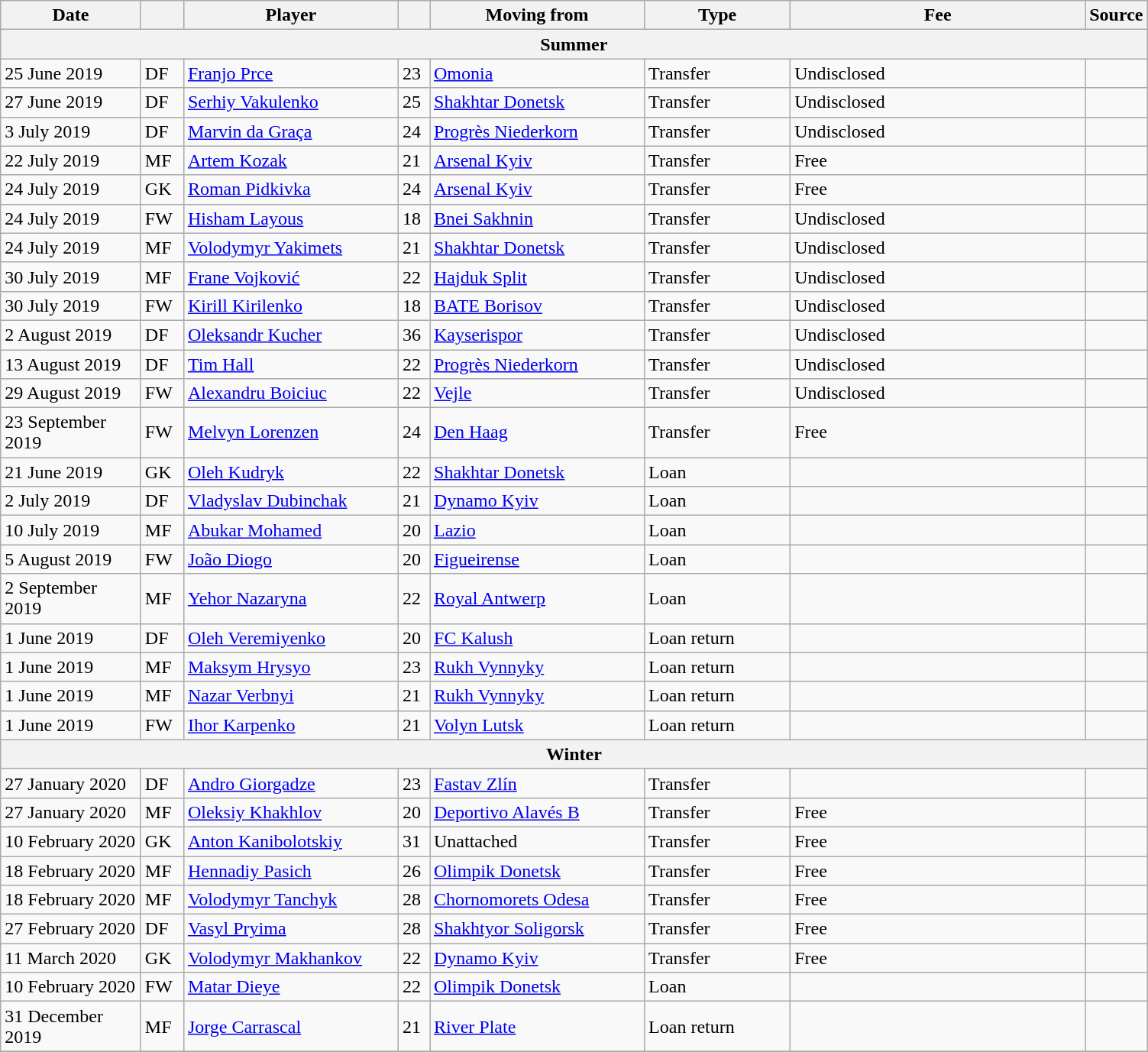<table class="wikitable sortable">
<tr>
<th style="width:115px;">Date</th>
<th style="width:30px;"></th>
<th style="width:180px;">Player</th>
<th style="width:20px;"></th>
<th style="width:180px;">Moving from</th>
<th style="width:120px;" class="unsortable">Type</th>
<th style="width:250px;" class="unsortable">Fee</th>
<th style="width:20px;">Source</th>
</tr>
<tr>
<th colspan=8>Summer</th>
</tr>
<tr>
<td>25 June 2019</td>
<td>DF</td>
<td> <a href='#'>Franjo Prce</a></td>
<td>23</td>
<td> <a href='#'>Omonia</a></td>
<td>Transfer</td>
<td>Undisclosed</td>
<td></td>
</tr>
<tr>
<td>27 June 2019</td>
<td>DF</td>
<td> <a href='#'>Serhiy Vakulenko</a></td>
<td>25</td>
<td> <a href='#'>Shakhtar Donetsk</a></td>
<td>Transfer</td>
<td>Undisclosed</td>
<td></td>
</tr>
<tr>
<td>3 July 2019</td>
<td>DF</td>
<td> <a href='#'>Marvin da Graça</a></td>
<td>24</td>
<td> <a href='#'>Progrès Niederkorn</a></td>
<td>Transfer</td>
<td>Undisclosed</td>
<td></td>
</tr>
<tr>
<td>22 July 2019</td>
<td>MF</td>
<td> <a href='#'>Artem Kozak</a></td>
<td>21</td>
<td> <a href='#'>Arsenal Kyiv</a></td>
<td>Transfer</td>
<td>Free</td>
<td></td>
</tr>
<tr>
<td>24 July 2019</td>
<td>GK</td>
<td> <a href='#'>Roman Pidkivka</a></td>
<td>24</td>
<td> <a href='#'>Arsenal Kyiv</a></td>
<td>Transfer</td>
<td>Free</td>
<td></td>
</tr>
<tr>
<td>24 July 2019</td>
<td>FW</td>
<td> <a href='#'>Hisham Layous</a></td>
<td>18</td>
<td> <a href='#'>Bnei Sakhnin</a></td>
<td>Transfer</td>
<td>Undisclosed</td>
<td></td>
</tr>
<tr>
<td>24 July 2019</td>
<td>MF</td>
<td> <a href='#'>Volodymyr Yakimets</a></td>
<td>21</td>
<td> <a href='#'>Shakhtar Donetsk</a></td>
<td>Transfer</td>
<td>Undisclosed</td>
<td></td>
</tr>
<tr>
<td>30 July 2019</td>
<td>MF</td>
<td> <a href='#'>Frane Vojković</a></td>
<td>22</td>
<td> <a href='#'>Hajduk Split</a></td>
<td>Transfer</td>
<td>Undisclosed</td>
<td></td>
</tr>
<tr>
<td>30 July 2019</td>
<td>FW</td>
<td> <a href='#'>Kirill Kirilenko</a></td>
<td>18</td>
<td> <a href='#'>BATE Borisov</a></td>
<td>Transfer</td>
<td>Undisclosed</td>
<td></td>
</tr>
<tr>
<td>2 August 2019</td>
<td>DF</td>
<td> <a href='#'>Oleksandr Kucher</a></td>
<td>36</td>
<td> <a href='#'>Kayserispor</a></td>
<td>Transfer</td>
<td>Undisclosed</td>
<td></td>
</tr>
<tr>
<td>13 August 2019</td>
<td>DF</td>
<td> <a href='#'>Tim Hall</a></td>
<td>22</td>
<td> <a href='#'>Progrès Niederkorn</a></td>
<td>Transfer</td>
<td>Undisclosed</td>
<td></td>
</tr>
<tr>
<td>29 August 2019</td>
<td>FW</td>
<td> <a href='#'>Alexandru Boiciuc</a></td>
<td>22</td>
<td> <a href='#'>Vejle</a></td>
<td>Transfer</td>
<td>Undisclosed</td>
<td></td>
</tr>
<tr>
<td>23 September 2019</td>
<td>FW</td>
<td> <a href='#'>Melvyn Lorenzen</a></td>
<td>24</td>
<td> <a href='#'>Den Haag</a></td>
<td>Transfer</td>
<td>Free</td>
<td></td>
</tr>
<tr>
<td>21 June 2019</td>
<td>GK</td>
<td> <a href='#'>Oleh Kudryk</a></td>
<td>22</td>
<td> <a href='#'>Shakhtar Donetsk</a></td>
<td>Loan</td>
<td></td>
<td></td>
</tr>
<tr>
<td>2 July 2019</td>
<td>DF</td>
<td> <a href='#'>Vladyslav Dubinchak</a></td>
<td>21</td>
<td> <a href='#'>Dynamo Kyiv</a></td>
<td>Loan</td>
<td></td>
<td></td>
</tr>
<tr>
<td>10 July 2019</td>
<td>MF</td>
<td> <a href='#'>Abukar Mohamed</a></td>
<td>20</td>
<td> <a href='#'>Lazio</a></td>
<td>Loan</td>
<td></td>
<td></td>
</tr>
<tr>
<td>5 August 2019</td>
<td>FW</td>
<td> <a href='#'>João Diogo</a></td>
<td>20</td>
<td> <a href='#'>Figueirense</a></td>
<td>Loan</td>
<td></td>
<td></td>
</tr>
<tr>
<td>2 September 2019</td>
<td>MF</td>
<td> <a href='#'>Yehor Nazaryna</a></td>
<td>22</td>
<td> <a href='#'>Royal Antwerp</a></td>
<td>Loan</td>
<td></td>
<td></td>
</tr>
<tr>
<td>1 June 2019</td>
<td>DF</td>
<td> <a href='#'>Oleh Veremiyenko</a></td>
<td>20</td>
<td> <a href='#'>FC Kalush</a></td>
<td>Loan return</td>
<td></td>
<td></td>
</tr>
<tr>
<td>1 June 2019</td>
<td>MF</td>
<td> <a href='#'>Maksym Hrysyo</a></td>
<td>23</td>
<td> <a href='#'>Rukh Vynnyky</a></td>
<td>Loan return</td>
<td></td>
<td></td>
</tr>
<tr>
<td>1 June 2019</td>
<td>MF</td>
<td> <a href='#'>Nazar Verbnyi</a></td>
<td>21</td>
<td> <a href='#'>Rukh Vynnyky</a></td>
<td>Loan return</td>
<td></td>
<td></td>
</tr>
<tr>
<td>1 June 2019</td>
<td>FW</td>
<td> <a href='#'>Ihor Karpenko</a></td>
<td>21</td>
<td> <a href='#'>Volyn Lutsk</a></td>
<td>Loan return</td>
<td></td>
<td></td>
</tr>
<tr>
<th colspan=8>Winter</th>
</tr>
<tr>
<td>27 January 2020</td>
<td>DF</td>
<td> <a href='#'>Andro Giorgadze</a></td>
<td>23</td>
<td> <a href='#'>Fastav Zlín</a></td>
<td>Transfer</td>
<td></td>
<td></td>
</tr>
<tr>
<td>27 January 2020</td>
<td>MF</td>
<td> <a href='#'>Oleksiy Khakhlov</a></td>
<td>20</td>
<td> <a href='#'>Deportivo Alavés B</a></td>
<td>Transfer</td>
<td>Free</td>
<td></td>
</tr>
<tr>
<td>10 February 2020</td>
<td>GK</td>
<td> <a href='#'>Anton Kanibolotskiy</a></td>
<td>31</td>
<td>Unattached</td>
<td>Transfer</td>
<td>Free</td>
<td></td>
</tr>
<tr>
<td>18 February 2020</td>
<td>MF</td>
<td> <a href='#'>Hennadiy Pasich</a></td>
<td>26</td>
<td> <a href='#'>Olimpik Donetsk</a></td>
<td>Transfer</td>
<td>Free</td>
<td></td>
</tr>
<tr>
<td>18 February 2020</td>
<td>MF</td>
<td> <a href='#'>Volodymyr Tanchyk</a></td>
<td>28</td>
<td> <a href='#'>Chornomorets Odesa</a></td>
<td>Transfer</td>
<td>Free</td>
<td></td>
</tr>
<tr>
<td>27 February 2020</td>
<td>DF</td>
<td> <a href='#'>Vasyl Pryima</a></td>
<td>28</td>
<td> <a href='#'>Shakhtyor Soligorsk</a></td>
<td>Transfer</td>
<td>Free</td>
<td></td>
</tr>
<tr>
<td>11 March 2020</td>
<td>GK</td>
<td> <a href='#'>Volodymyr Makhankov</a></td>
<td>22</td>
<td> <a href='#'>Dynamo Kyiv</a></td>
<td>Transfer</td>
<td>Free</td>
<td></td>
</tr>
<tr>
<td>10 February 2020</td>
<td>FW</td>
<td> <a href='#'>Matar Dieye</a></td>
<td>22</td>
<td> <a href='#'>Olimpik Donetsk</a></td>
<td>Loan</td>
<td></td>
<td></td>
</tr>
<tr>
<td>31 December 2019</td>
<td>MF</td>
<td> <a href='#'>Jorge Carrascal</a></td>
<td>21</td>
<td> <a href='#'>River Plate</a></td>
<td>Loan return</td>
<td></td>
<td></td>
</tr>
<tr>
</tr>
</table>
